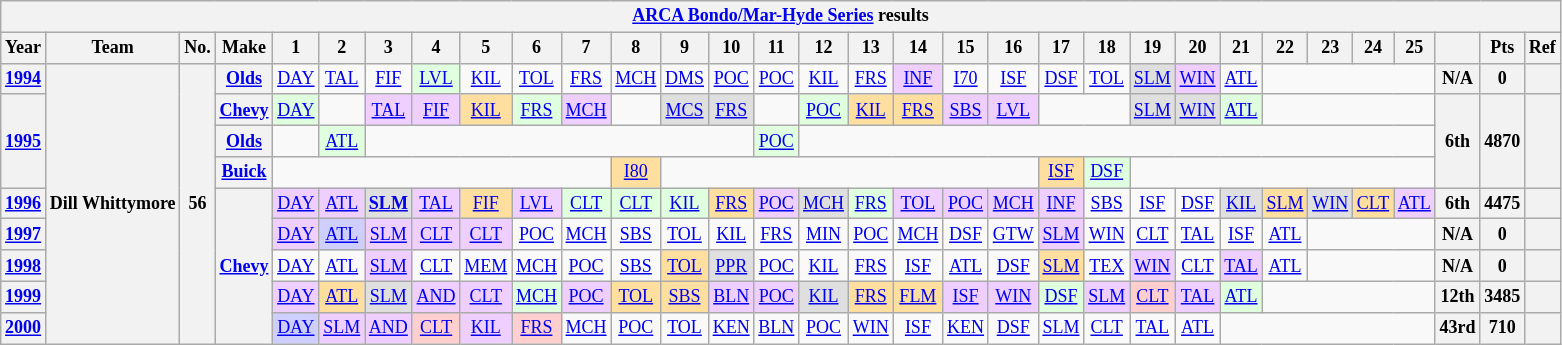<table class="wikitable" style="text-align:center; font-size:75%">
<tr>
<th colspan="34"><a href='#'>ARCA Bondo/Mar-Hyde Series</a> results</th>
</tr>
<tr>
<th>Year</th>
<th>Team</th>
<th>No.</th>
<th>Make</th>
<th>1</th>
<th>2</th>
<th>3</th>
<th>4</th>
<th>5</th>
<th>6</th>
<th>7</th>
<th>8</th>
<th>9</th>
<th>10</th>
<th>11</th>
<th>12</th>
<th>13</th>
<th>14</th>
<th>15</th>
<th>16</th>
<th>17</th>
<th>18</th>
<th>19</th>
<th>20</th>
<th>21</th>
<th>22</th>
<th>23</th>
<th>24</th>
<th>25</th>
<th></th>
<th>Pts</th>
<th>Ref</th>
</tr>
<tr>
<th><a href='#'>1994</a></th>
<th rowspan=9>Dill Whittymore</th>
<th rowspan=9>56</th>
<th><a href='#'>Olds</a></th>
<td><a href='#'>DAY</a></td>
<td><a href='#'>TAL</a></td>
<td><a href='#'>FIF</a></td>
<td style="background:#DFFFDF;"><a href='#'>LVL</a><br></td>
<td><a href='#'>KIL</a></td>
<td><a href='#'>TOL</a></td>
<td><a href='#'>FRS</a></td>
<td><a href='#'>MCH</a></td>
<td><a href='#'>DMS</a></td>
<td><a href='#'>POC</a></td>
<td><a href='#'>POC</a></td>
<td><a href='#'>KIL</a></td>
<td><a href='#'>FRS</a></td>
<td style="background:#EFCFFF;"><a href='#'>INF</a><br></td>
<td><a href='#'>I70</a></td>
<td><a href='#'>ISF</a></td>
<td><a href='#'>DSF</a></td>
<td><a href='#'>TOL</a></td>
<td style="background:#DFDFDF;"><a href='#'>SLM</a><br></td>
<td style="background:#EFCFFF;"><a href='#'>WIN</a><br></td>
<td><a href='#'>ATL</a></td>
<td colspan=4></td>
<th>N/A</th>
<th>0</th>
<th></th>
</tr>
<tr>
<th rowspan=3><a href='#'>1995</a></th>
<th><a href='#'>Chevy</a></th>
<td style="background:#DFFFDF;"><a href='#'>DAY</a><br></td>
<td></td>
<td style="background:#EFCFFF;"><a href='#'>TAL</a><br></td>
<td style="background:#EFCFFF;"><a href='#'>FIF</a><br></td>
<td style="background:#FFDF9F;"><a href='#'>KIL</a><br></td>
<td style="background:#DFFFDF;"><a href='#'>FRS</a><br></td>
<td style="background:#EFCFFF;"><a href='#'>MCH</a><br></td>
<td></td>
<td style="background:#DFDFDF;"><a href='#'>MCS</a><br></td>
<td style="background:#DFDFDF;"><a href='#'>FRS</a><br></td>
<td></td>
<td style="background:#DFFFDF;"><a href='#'>POC</a><br></td>
<td style="background:#FFDF9F;"><a href='#'>KIL</a><br></td>
<td style="background:#FFDF9F;"><a href='#'>FRS</a><br></td>
<td style="background:#EFCFFF;"><a href='#'>SBS</a><br></td>
<td style="background:#EFCFFF;"><a href='#'>LVL</a><br></td>
<td colspan=2></td>
<td style="background:#DFDFDF;"><a href='#'>SLM</a><br></td>
<td style="background:#DFDFDF;"><a href='#'>WIN</a><br></td>
<td style="background:#DFFFDF;"><a href='#'>ATL</a><br></td>
<td colspan=4></td>
<th rowspan=3>6th</th>
<th rowspan=3>4870</th>
<th rowspan=3></th>
</tr>
<tr>
<th><a href='#'>Olds</a></th>
<td></td>
<td style="background:#DFFFDF;"><a href='#'>ATL</a><br></td>
<td colspan=8></td>
<td style="background:#DFFFDF;"><a href='#'>POC</a><br></td>
<td colspan=14></td>
</tr>
<tr>
<th><a href='#'>Buick</a></th>
<td colspan=7></td>
<td style="background:#FFDF9F;"><a href='#'>I80</a><br></td>
<td colspan=8></td>
<td style="background:#FFDF9F;"><a href='#'>ISF</a><br></td>
<td style="background:#DFFFDF;"><a href='#'>DSF</a><br></td>
<td colspan=7></td>
</tr>
<tr>
<th><a href='#'>1996</a></th>
<th rowspan=5><a href='#'>Chevy</a></th>
<td style="background:#EFCFFF;"><a href='#'>DAY</a><br></td>
<td style="background:#EFCFFF;"><a href='#'>ATL</a><br></td>
<td style="background:#DFDFDF;"><strong><a href='#'>SLM</a></strong><br></td>
<td style="background:#EFCFFF;"><a href='#'>TAL</a><br></td>
<td style="background:#FFDF9F;"><a href='#'>FIF</a><br></td>
<td style="background:#EFCFFF;"><a href='#'>LVL</a><br></td>
<td style="background:#DFFFDF;"><a href='#'>CLT</a><br></td>
<td style="background:#DFFFDF;"><a href='#'>CLT</a><br></td>
<td style="background:#DFFFDF;"><a href='#'>KIL</a><br></td>
<td style="background:#FFDF9F;"><a href='#'>FRS</a><br></td>
<td style="background:#EFCFFF;"><a href='#'>POC</a><br></td>
<td style="background:#DFDFDF;"><a href='#'>MCH</a><br></td>
<td style="background:#DFFFDF;"><a href='#'>FRS</a><br></td>
<td style="background:#EFCFFF;"><a href='#'>TOL</a><br></td>
<td style="background:#EFCFFF;"><a href='#'>POC</a><br></td>
<td style="background:#EFCFFF;"><a href='#'>MCH</a><br></td>
<td style="background:#EFCFFF;"><a href='#'>INF</a><br></td>
<td><a href='#'>SBS</a></td>
<td><a href='#'>ISF</a></td>
<td><a href='#'>DSF</a></td>
<td style="background:#DFDFDF;"><a href='#'>KIL</a><br></td>
<td style="background:#FFDF9F;"><a href='#'>SLM</a><br></td>
<td style="background:#DFDFDF;"><a href='#'>WIN</a><br></td>
<td style="background:#FFDF9F;"><a href='#'>CLT</a><br></td>
<td style="background:#EFCFFF;"><a href='#'>ATL</a><br></td>
<th>6th</th>
<th>4475</th>
<th></th>
</tr>
<tr>
<th><a href='#'>1997</a></th>
<td style="background:#EFCFFF;"><a href='#'>DAY</a><br></td>
<td style="background:#CFCFFF;"><a href='#'>ATL</a><br></td>
<td style="background:#EFCFFF;"><a href='#'>SLM</a><br></td>
<td style="background:#EFCFFF;"><a href='#'>CLT</a><br></td>
<td style="background:#EFCFFF;"><a href='#'>CLT</a><br></td>
<td><a href='#'>POC</a></td>
<td><a href='#'>MCH</a></td>
<td><a href='#'>SBS</a></td>
<td><a href='#'>TOL</a></td>
<td><a href='#'>KIL</a></td>
<td><a href='#'>FRS</a></td>
<td><a href='#'>MIN</a></td>
<td><a href='#'>POC</a></td>
<td><a href='#'>MCH</a></td>
<td><a href='#'>DSF</a></td>
<td><a href='#'>GTW</a></td>
<td style="background:#EFCFFF;"><a href='#'>SLM</a><br></td>
<td><a href='#'>WIN</a></td>
<td><a href='#'>CLT</a></td>
<td><a href='#'>TAL</a></td>
<td><a href='#'>ISF</a></td>
<td><a href='#'>ATL</a></td>
<td colspan=3></td>
<th>N/A</th>
<th>0</th>
<th></th>
</tr>
<tr>
<th><a href='#'>1998</a></th>
<td><a href='#'>DAY</a></td>
<td><a href='#'>ATL</a></td>
<td style="background:#EFCFFF;"><a href='#'>SLM</a><br></td>
<td><a href='#'>CLT</a></td>
<td><a href='#'>MEM</a></td>
<td><a href='#'>MCH</a></td>
<td><a href='#'>POC</a></td>
<td><a href='#'>SBS</a></td>
<td style="background:#FFDF9F;"><a href='#'>TOL</a><br></td>
<td style="background:#DFDFDF;"><a href='#'>PPR</a><br></td>
<td><a href='#'>POC</a></td>
<td><a href='#'>KIL</a></td>
<td><a href='#'>FRS</a></td>
<td><a href='#'>ISF</a></td>
<td><a href='#'>ATL</a></td>
<td><a href='#'>DSF</a></td>
<td style="background:#FFDF9F;"><a href='#'>SLM</a><br></td>
<td><a href='#'>TEX</a></td>
<td style="background:#EFCFFF;"><a href='#'>WIN</a><br></td>
<td><a href='#'>CLT</a></td>
<td style="background:#EFCFFF;"><a href='#'>TAL</a><br></td>
<td><a href='#'>ATL</a></td>
<td colspan=3></td>
<th>N/A</th>
<th>0</th>
<th></th>
</tr>
<tr>
<th><a href='#'>1999</a></th>
<td style="background:#EFCFFF;"><a href='#'>DAY</a><br></td>
<td style="background:#FFDF9F;"><a href='#'>ATL</a><br></td>
<td style="background:#DFDFDF;"><a href='#'>SLM</a><br></td>
<td style="background:#EFCFFF;"><a href='#'>AND</a><br></td>
<td style="background:#EFCFFF;"><a href='#'>CLT</a><br></td>
<td style="background:#DFFFDF;"><a href='#'>MCH</a><br></td>
<td style="background:#EFCFFF;"><a href='#'>POC</a><br></td>
<td style="background:#FFDF9F;"><a href='#'>TOL</a><br></td>
<td style="background:#FFDF9F;"><a href='#'>SBS</a><br></td>
<td style="background:#EFCFFF;"><a href='#'>BLN</a><br></td>
<td style="background:#EFCFFF;"><a href='#'>POC</a><br></td>
<td style="background:#DFDFDF;"><a href='#'>KIL</a><br></td>
<td style="background:#FFDF9F;"><a href='#'>FRS</a><br></td>
<td style="background:#FFDF9F;"><a href='#'>FLM</a><br></td>
<td style="background:#EFCFFF;"><a href='#'>ISF</a><br></td>
<td style="background:#EFCFFF;"><a href='#'>WIN</a><br></td>
<td style="background:#DFFFDF;"><a href='#'>DSF</a><br></td>
<td style="background:#EFCFFF;"><a href='#'>SLM</a><br></td>
<td style="background:#FFCFCF;"><a href='#'>CLT</a><br></td>
<td style="background:#EFCFFF;"><a href='#'>TAL</a><br></td>
<td style="background:#DFFFDF;"><a href='#'>ATL</a><br></td>
<td colspan=4></td>
<th>12th</th>
<th>3485</th>
<th></th>
</tr>
<tr>
<th><a href='#'>2000</a></th>
<td style="background:#CFCFFF;"><a href='#'>DAY</a><br></td>
<td style="background:#EFCFFF;"><a href='#'>SLM</a><br></td>
<td style="background:#EFCFFF;"><a href='#'>AND</a><br></td>
<td style="background:#FFCFCF;"><a href='#'>CLT</a><br></td>
<td style="background:#EFCFFF;"><a href='#'>KIL</a><br></td>
<td style="background:#FFCFCF;"><a href='#'>FRS</a><br></td>
<td><a href='#'>MCH</a></td>
<td><a href='#'>POC</a></td>
<td><a href='#'>TOL</a></td>
<td><a href='#'>KEN</a></td>
<td><a href='#'>BLN</a></td>
<td><a href='#'>POC</a></td>
<td><a href='#'>WIN</a></td>
<td><a href='#'>ISF</a></td>
<td><a href='#'>KEN</a></td>
<td><a href='#'>DSF</a></td>
<td><a href='#'>SLM</a></td>
<td><a href='#'>CLT</a></td>
<td><a href='#'>TAL</a></td>
<td><a href='#'>ATL</a></td>
<td colspan=5></td>
<th>43rd</th>
<th>710</th>
<th></th>
</tr>
</table>
